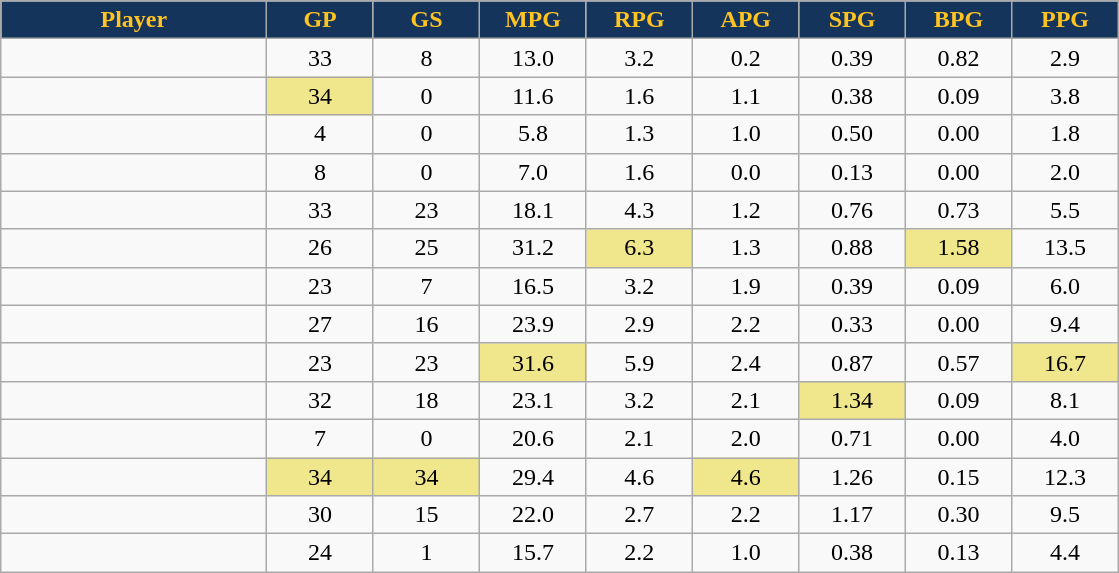<table class="wikitable sortable" style="text-align:center;">
<tr>
<th style="background:#14345B;color:#ffc322;" width="15%">Player</th>
<th style="background:#14345B;color:#ffc322;" width="6%">GP</th>
<th style="background:#14345B;color:#ffc322;" width="6%">GS</th>
<th style="background:#14345B;color:#ffc322;" width="6%">MPG</th>
<th style="background:#14345B;color:#ffc322;" width="6%">RPG</th>
<th style="background:#14345B;color:#ffc322;" width="6%">APG</th>
<th style="background:#14345B;color:#ffc322;" width="6%">SPG</th>
<th style="background:#14345B;color:#ffc322;" width="6%">BPG</th>
<th style="background:#14345B;color:#ffc322;" width="6%">PPG</th>
</tr>
<tr>
<td></td>
<td>33</td>
<td>8</td>
<td>13.0</td>
<td>3.2</td>
<td>0.2</td>
<td>0.39</td>
<td>0.82</td>
<td>2.9</td>
</tr>
<tr>
<td></td>
<td style="background:#F0E68C">34</td>
<td>0</td>
<td>11.6</td>
<td>1.6</td>
<td>1.1</td>
<td>0.38</td>
<td>0.09</td>
<td>3.8</td>
</tr>
<tr>
<td></td>
<td>4</td>
<td>0</td>
<td>5.8</td>
<td>1.3</td>
<td>1.0</td>
<td>0.50</td>
<td>0.00</td>
<td>1.8</td>
</tr>
<tr>
<td></td>
<td>8</td>
<td>0</td>
<td>7.0</td>
<td>1.6</td>
<td>0.0</td>
<td>0.13</td>
<td>0.00</td>
<td>2.0</td>
</tr>
<tr>
<td></td>
<td>33</td>
<td>23</td>
<td>18.1</td>
<td>4.3</td>
<td>1.2</td>
<td>0.76</td>
<td>0.73</td>
<td>5.5</td>
</tr>
<tr>
<td></td>
<td>26</td>
<td>25</td>
<td>31.2</td>
<td style="background:#F0E68C">6.3</td>
<td>1.3</td>
<td>0.88</td>
<td style="background:#F0E68C">1.58</td>
<td>13.5</td>
</tr>
<tr>
<td></td>
<td>23</td>
<td>7</td>
<td>16.5</td>
<td>3.2</td>
<td>1.9</td>
<td>0.39</td>
<td>0.09</td>
<td>6.0</td>
</tr>
<tr>
<td></td>
<td>27</td>
<td>16</td>
<td>23.9</td>
<td>2.9</td>
<td>2.2</td>
<td>0.33</td>
<td>0.00</td>
<td>9.4</td>
</tr>
<tr>
<td></td>
<td>23</td>
<td>23</td>
<td style="background:#F0E68C">31.6</td>
<td>5.9</td>
<td>2.4</td>
<td>0.87</td>
<td>0.57</td>
<td style="background:#F0E68C">16.7</td>
</tr>
<tr>
<td></td>
<td>32</td>
<td>18</td>
<td>23.1</td>
<td>3.2</td>
<td>2.1</td>
<td style="background:#F0E68C">1.34</td>
<td>0.09</td>
<td>8.1</td>
</tr>
<tr>
<td></td>
<td>7</td>
<td>0</td>
<td>20.6</td>
<td>2.1</td>
<td>2.0</td>
<td>0.71</td>
<td>0.00</td>
<td>4.0</td>
</tr>
<tr>
<td></td>
<td style="background:#F0E68C">34</td>
<td style="background:#F0E68C">34</td>
<td>29.4</td>
<td>4.6</td>
<td style="background:#F0E68C">4.6</td>
<td>1.26</td>
<td>0.15</td>
<td>12.3</td>
</tr>
<tr>
<td></td>
<td>30</td>
<td>15</td>
<td>22.0</td>
<td>2.7</td>
<td>2.2</td>
<td>1.17</td>
<td>0.30</td>
<td>9.5</td>
</tr>
<tr>
<td></td>
<td>24</td>
<td>1</td>
<td>15.7</td>
<td>2.2</td>
<td>1.0</td>
<td>0.38</td>
<td>0.13</td>
<td>4.4</td>
</tr>
</table>
